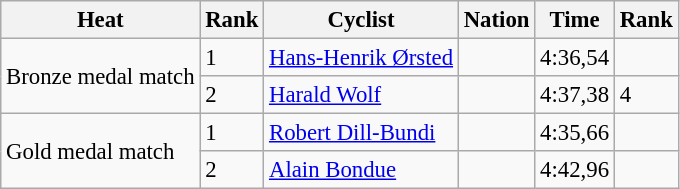<table class="wikitable" style="font-size:95%;">
<tr>
<th>Heat</th>
<th>Rank</th>
<th>Cyclist</th>
<th>Nation</th>
<th>Time</th>
<th>Rank</th>
</tr>
<tr>
<td rowspan=2>Bronze medal match</td>
<td>1</td>
<td><a href='#'>Hans-Henrik Ørsted</a></td>
<td></td>
<td>4:36,54</td>
<td></td>
</tr>
<tr>
<td>2</td>
<td><a href='#'>Harald Wolf</a></td>
<td></td>
<td>4:37,38</td>
<td>4</td>
</tr>
<tr>
<td rowspan=2>Gold medal match</td>
<td>1</td>
<td><a href='#'>Robert Dill-Bundi</a></td>
<td></td>
<td>4:35,66</td>
<td></td>
</tr>
<tr>
<td>2</td>
<td><a href='#'>Alain Bondue</a></td>
<td></td>
<td>4:42,96</td>
<td></td>
</tr>
</table>
